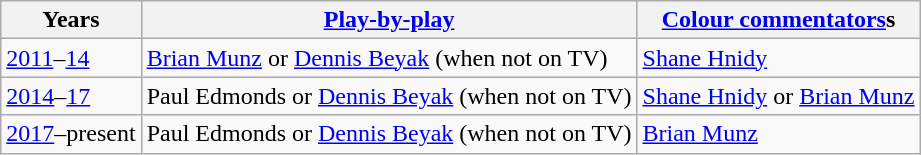<table class="wikitable">
<tr>
<th>Years</th>
<th><a href='#'>Play-by-play</a></th>
<th><a href='#'>Colour commentators</a>s</th>
</tr>
<tr>
<td><a href='#'>2011</a>–<a href='#'>14</a></td>
<td><a href='#'>Brian Munz</a> or <a href='#'>Dennis Beyak</a> (when not on TV)</td>
<td><a href='#'>Shane Hnidy</a></td>
</tr>
<tr>
<td><a href='#'>2014</a>–<a href='#'>17</a></td>
<td>Paul Edmonds or <a href='#'>Dennis Beyak</a> (when not on TV)</td>
<td><a href='#'>Shane Hnidy</a> or <a href='#'>Brian Munz</a></td>
</tr>
<tr>
<td><a href='#'>2017</a>–present</td>
<td>Paul Edmonds or <a href='#'>Dennis Beyak</a> (when not on TV)</td>
<td><a href='#'>Brian Munz</a></td>
</tr>
</table>
